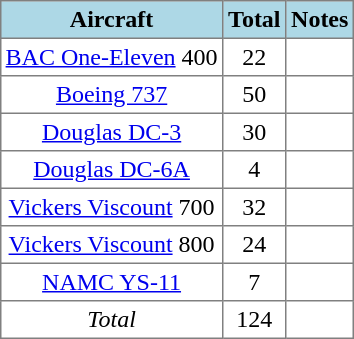<table class="toccolours" border="1" cellpadding="3" style="border-collapse:collapse;text-align:center;margin:1em auto;">
<tr bgcolor=lightblue>
<th>Aircraft</th>
<th>Total</th>
<th>Notes</th>
</tr>
<tr>
<td><a href='#'>BAC One-Eleven</a> 400</td>
<td>22</td>
<td></td>
</tr>
<tr>
<td><a href='#'>Boeing 737</a></td>
<td>50</td>
<td></td>
</tr>
<tr>
<td><a href='#'>Douglas DC-3</a></td>
<td>30</td>
<td></td>
</tr>
<tr>
<td><a href='#'>Douglas DC-6A</a></td>
<td>4</td>
<td></td>
</tr>
<tr>
<td><a href='#'>Vickers Viscount</a> 700</td>
<td>32</td>
<td></td>
</tr>
<tr>
<td><a href='#'>Vickers Viscount</a> 800</td>
<td>24</td>
<td></td>
</tr>
<tr>
<td><a href='#'>NAMC YS-11</a></td>
<td>7</td>
<td></td>
</tr>
<tr>
<td><em>Total</em></td>
<td>124</td>
<td></td>
</tr>
</table>
